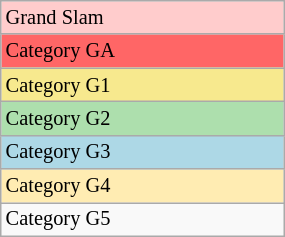<table class="wikitable" style="font-size:85%;" width=15%>
<tr bgcolor=#ffcccc>
<td>Grand Slam</td>
</tr>
<tr bgcolor=#FF6666>
<td>Category GA</td>
</tr>
<tr bgcolor="#F7E98E">
<td>Category G1</td>
</tr>
<tr bgcolor="#ADDFAD">
<td>Category G2</td>
</tr>
<tr bgcolor="lightblue">
<td>Category G3</td>
</tr>
<tr bgcolor=#ffecb2>
<td>Category G4</td>
</tr>
<tr>
<td>Category G5</td>
</tr>
</table>
